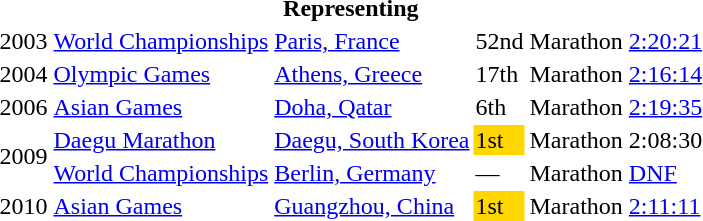<table>
<tr>
<th colspan="6">Representing </th>
</tr>
<tr>
<td>2003</td>
<td><a href='#'>World Championships</a></td>
<td><a href='#'>Paris, France</a></td>
<td>52nd</td>
<td>Marathon</td>
<td><a href='#'>2:20:21</a></td>
</tr>
<tr>
<td>2004</td>
<td><a href='#'>Olympic Games</a></td>
<td><a href='#'>Athens, Greece</a></td>
<td>17th</td>
<td>Marathon</td>
<td><a href='#'>2:16:14</a></td>
</tr>
<tr>
<td>2006</td>
<td><a href='#'>Asian Games</a></td>
<td><a href='#'>Doha, Qatar</a></td>
<td>6th</td>
<td>Marathon</td>
<td><a href='#'>2:19:35</a></td>
</tr>
<tr>
<td rowspan=2>2009</td>
<td><a href='#'>Daegu Marathon</a></td>
<td><a href='#'>Daegu, South Korea</a></td>
<td bgcolor="gold">1st</td>
<td>Marathon</td>
<td>2:08:30</td>
</tr>
<tr>
<td><a href='#'>World Championships</a></td>
<td><a href='#'>Berlin, Germany</a></td>
<td>—</td>
<td>Marathon</td>
<td><a href='#'>DNF</a></td>
</tr>
<tr>
<td>2010</td>
<td><a href='#'>Asian Games</a></td>
<td><a href='#'>Guangzhou, China</a></td>
<td bgcolor="gold">1st</td>
<td>Marathon</td>
<td><a href='#'>2:11:11</a></td>
</tr>
</table>
